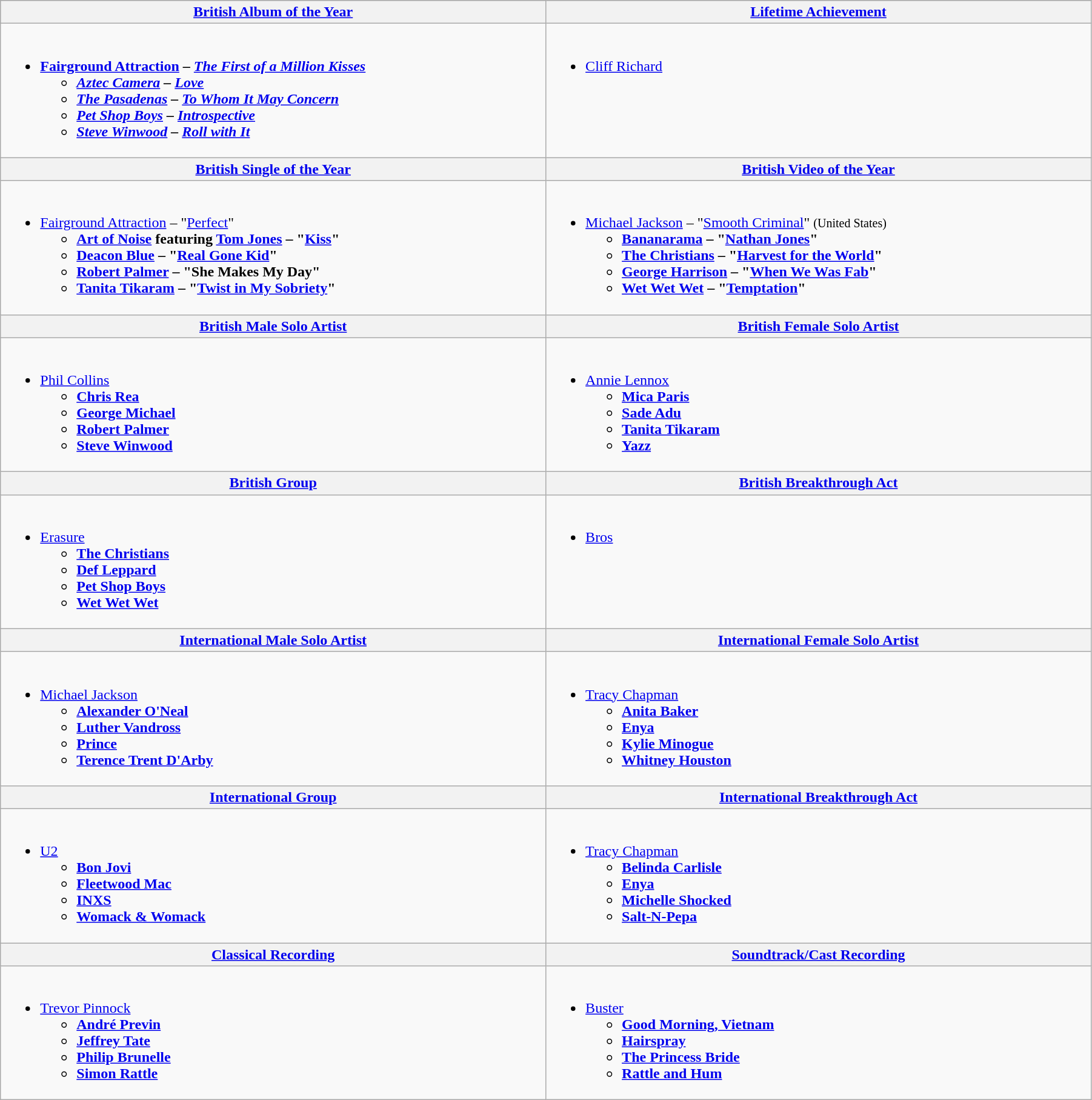<table class="wikitable" style="width:95%">
<tr bgcolor="#bebebe">
<th width="50%"><a href='#'>British Album of the Year</a></th>
<th width="50%"><a href='#'>Lifetime Achievement</a></th>
</tr>
<tr>
<td valign="top"><br><ul><li><strong><a href='#'>Fairground Attraction</a> – <em><a href='#'>The First of a Million Kisses</a><strong><em><ul><li><a href='#'>Aztec Camera</a> – </em><a href='#'>Love</a><em></li><li><a href='#'>The Pasadenas</a> – </em><a href='#'>To Whom It May Concern</a><em></li><li><a href='#'>Pet Shop Boys</a> – </em><a href='#'>Introspective</a><em></li><li><a href='#'>Steve Winwood</a> – </em><a href='#'>Roll with It</a><em></li></ul></li></ul></td>
<td valign="top"><br><ul><li></strong><a href='#'>Cliff Richard</a><strong></li></ul></td>
</tr>
<tr>
<th width="50%"><a href='#'>British Single of the Year</a></th>
<th width="50%"><a href='#'>British Video of the Year</a></th>
</tr>
<tr>
<td valign="top"><br><ul><li></strong><a href='#'>Fairground Attraction</a> – "<a href='#'>Perfect</a>"<strong><ul><li><a href='#'>Art of Noise</a> featuring <a href='#'>Tom Jones</a> – "<a href='#'>Kiss</a>"</li><li><a href='#'>Deacon Blue</a> – "<a href='#'>Real Gone Kid</a>"</li><li><a href='#'>Robert Palmer</a> – "She Makes My Day"</li><li><a href='#'>Tanita Tikaram</a> – "<a href='#'>Twist in My Sobriety</a>"</li></ul></li></ul></td>
<td valign="top"><br><ul><li></strong><a href='#'>Michael Jackson</a> – "<a href='#'>Smooth Criminal</a>" <small>(United States)</small><strong><ul><li><a href='#'>Bananarama</a> – "<a href='#'>Nathan Jones</a>"</li><li><a href='#'>The Christians</a> – "<a href='#'>Harvest for the World</a>"</li><li><a href='#'>George Harrison</a> – "<a href='#'>When We Was Fab</a>"</li><li><a href='#'>Wet Wet Wet</a> – "<a href='#'>Temptation</a>"</li></ul></li></ul></td>
</tr>
<tr>
<th width="50%"><a href='#'>British Male Solo Artist</a></th>
<th width="50%"><a href='#'>British Female Solo Artist</a></th>
</tr>
<tr>
<td valign="top"><br><ul><li></strong><a href='#'>Phil Collins</a><strong><ul><li><a href='#'>Chris Rea</a></li><li><a href='#'>George Michael</a></li><li><a href='#'>Robert Palmer</a></li><li><a href='#'>Steve Winwood</a></li></ul></li></ul></td>
<td valign="top"><br><ul><li></strong><a href='#'>Annie Lennox</a><strong><ul><li><a href='#'>Mica Paris</a></li><li><a href='#'>Sade Adu</a></li><li><a href='#'>Tanita Tikaram</a></li><li><a href='#'>Yazz</a></li></ul></li></ul></td>
</tr>
<tr>
<th width="50%"><a href='#'>British Group</a></th>
<th width="50%"><a href='#'>British Breakthrough Act</a></th>
</tr>
<tr>
<td valign="top"><br><ul><li></strong><a href='#'>Erasure</a><strong><ul><li><a href='#'>The Christians</a></li><li><a href='#'>Def Leppard</a></li><li><a href='#'>Pet Shop Boys</a></li><li><a href='#'>Wet Wet Wet</a></li></ul></li></ul></td>
<td valign="top"><br><ul><li></strong><a href='#'>Bros</a><strong></li></ul></td>
</tr>
<tr>
<th width="50%"><a href='#'>International Male Solo Artist</a></th>
<th width="50%"><a href='#'>International Female Solo Artist</a></th>
</tr>
<tr>
<td valign="top"><br><ul><li></strong><a href='#'>Michael Jackson</a><strong><ul><li><a href='#'>Alexander O'Neal</a></li><li><a href='#'>Luther Vandross</a></li><li><a href='#'>Prince</a></li><li><a href='#'>Terence Trent D'Arby</a></li></ul></li></ul></td>
<td valign="top"><br><ul><li></strong><a href='#'>Tracy Chapman</a><strong><ul><li><a href='#'>Anita Baker</a></li><li><a href='#'>Enya</a></li><li><a href='#'>Kylie Minogue</a></li><li><a href='#'>Whitney Houston</a></li></ul></li></ul></td>
</tr>
<tr>
<th width="50%"><a href='#'>International Group</a></th>
<th width="50%"><a href='#'>International Breakthrough Act</a></th>
</tr>
<tr>
<td valign="top"><br><ul><li></strong><a href='#'>U2</a><strong><ul><li><a href='#'>Bon Jovi</a></li><li><a href='#'>Fleetwood Mac</a></li><li><a href='#'>INXS</a></li><li><a href='#'>Womack & Womack</a></li></ul></li></ul></td>
<td valign="top"><br><ul><li></strong><a href='#'>Tracy Chapman</a><strong><ul><li><a href='#'>Belinda Carlisle</a></li><li><a href='#'>Enya</a></li><li><a href='#'>Michelle Shocked</a></li><li><a href='#'>Salt-N-Pepa</a></li></ul></li></ul></td>
</tr>
<tr>
<th width="50%"><a href='#'>Classical Recording</a></th>
<th width="50%"><a href='#'>Soundtrack/Cast Recording</a></th>
</tr>
<tr>
<td valign="top"><br><ul><li></strong><a href='#'>Trevor Pinnock</a><strong><ul><li><a href='#'>André Previn</a></li><li><a href='#'>Jeffrey Tate</a></li><li><a href='#'>Philip Brunelle</a></li><li><a href='#'>Simon Rattle</a></li></ul></li></ul></td>
<td valign="top"><br><ul><li></em></strong><a href='#'>Buster</a><strong><em><ul><li></em><a href='#'>Good Morning, Vietnam</a><em></li><li></em><a href='#'>Hairspray</a><em></li><li></em><a href='#'>The Princess Bride</a><em></li><li></em><a href='#'>Rattle and Hum</a><em></li></ul></li></ul></td>
</tr>
</table>
